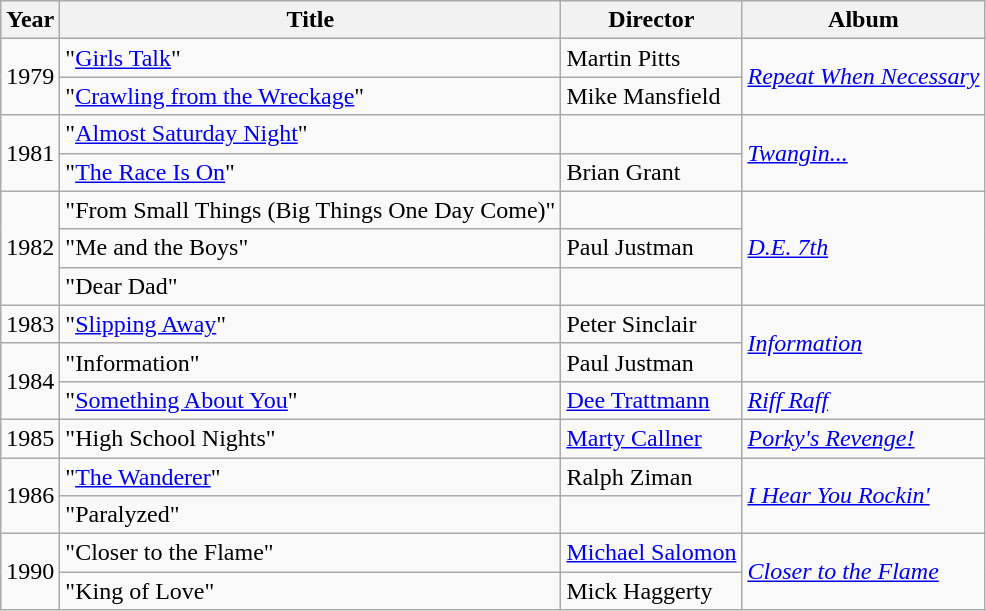<table class="wikitable">
<tr>
<th>Year</th>
<th>Title</th>
<th>Director</th>
<th>Album</th>
</tr>
<tr>
<td rowspan="2">1979</td>
<td>"<a href='#'>Girls Talk</a>"</td>
<td>Martin Pitts</td>
<td rowspan="2"><em><a href='#'>Repeat When Necessary</a></em></td>
</tr>
<tr>
<td>"<a href='#'>Crawling from the Wreckage</a>"</td>
<td>Mike Mansfield</td>
</tr>
<tr>
<td rowspan="2">1981</td>
<td>"<a href='#'>Almost Saturday Night</a>"</td>
<td></td>
<td rowspan="2"><em><a href='#'>Twangin...</a></em></td>
</tr>
<tr>
<td>"<a href='#'>The Race Is On</a>"</td>
<td>Brian Grant</td>
</tr>
<tr>
<td rowspan="3">1982</td>
<td>"From Small Things (Big Things One Day Come)"</td>
<td></td>
<td rowspan="3"><em><a href='#'>D.E. 7th</a></em></td>
</tr>
<tr>
<td>"Me and the Boys"</td>
<td>Paul Justman</td>
</tr>
<tr>
<td>"Dear Dad"</td>
<td></td>
</tr>
<tr>
<td>1983</td>
<td>"<a href='#'>Slipping Away</a>"</td>
<td>Peter Sinclair</td>
<td rowspan="2"><em><a href='#'>Information</a></em></td>
</tr>
<tr>
<td rowspan="2">1984</td>
<td>"Information"</td>
<td>Paul Justman</td>
</tr>
<tr>
<td>"<a href='#'>Something About You</a>"</td>
<td><a href='#'>Dee Trattmann</a></td>
<td><em><a href='#'>Riff Raff</a></em></td>
</tr>
<tr>
<td>1985</td>
<td>"High School Nights"</td>
<td><a href='#'>Marty Callner</a></td>
<td><em><a href='#'>Porky's Revenge!</a></em></td>
</tr>
<tr>
<td rowspan="2">1986</td>
<td>"<a href='#'>The Wanderer</a>"</td>
<td>Ralph Ziman</td>
<td rowspan="2"><em><a href='#'>I Hear You Rockin'</a></em></td>
</tr>
<tr>
<td>"Paralyzed"</td>
<td></td>
</tr>
<tr>
<td rowspan="2">1990</td>
<td>"Closer to the Flame"</td>
<td><a href='#'>Michael Salomon</a></td>
<td rowspan="2"><em><a href='#'>Closer to the Flame</a></em></td>
</tr>
<tr>
<td>"King of Love"</td>
<td>Mick Haggerty</td>
</tr>
</table>
